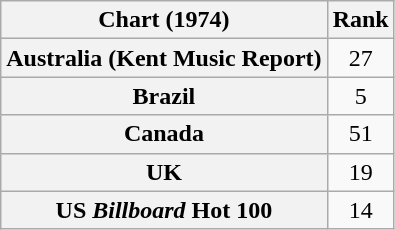<table class="wikitable sortable plainrowheaders">
<tr>
<th scope="col">Chart (1974)</th>
<th scope="col">Rank</th>
</tr>
<tr>
<th scope="row">Australia (Kent Music Report)</th>
<td style="text-align:center;">27</td>
</tr>
<tr>
<th scope="row">Brazil</th>
<td style="text-align:center;">5</td>
</tr>
<tr>
<th scope="row">Canada</th>
<td style="text-align:center;">51</td>
</tr>
<tr>
<th scope="row">UK</th>
<td style="text-align:center;">19</td>
</tr>
<tr>
<th scope="row">US <em>Billboard</em> Hot 100</th>
<td style="text-align:center;">14</td>
</tr>
</table>
